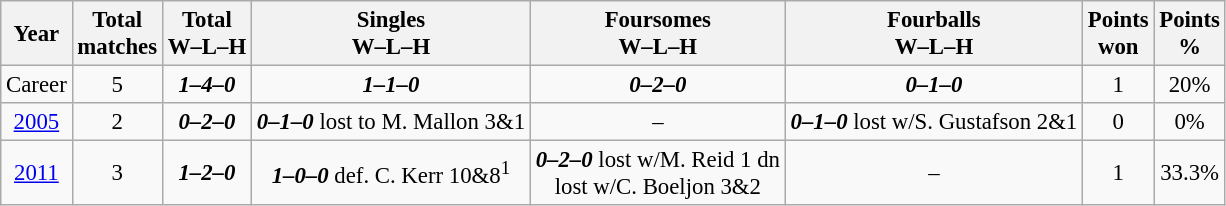<table class="wikitable" style="text-align:center; font-size: 95%;">
<tr>
<th>Year</th>
<th>Total<br>matches</th>
<th>Total<br>W–L–H</th>
<th>Singles<br>W–L–H</th>
<th>Foursomes<br>W–L–H</th>
<th>Fourballs<br>W–L–H</th>
<th>Points<br>won</th>
<th>Points<br>%</th>
</tr>
<tr>
<td>Career</td>
<td>5</td>
<td><strong><em>1–4–0</em></strong></td>
<td><strong><em>1–1–0</em></strong></td>
<td><strong><em>0–2–0</em></strong></td>
<td><strong><em>0–1–0</em></strong></td>
<td>1</td>
<td>20%</td>
</tr>
<tr>
<td><a href='#'>2005</a></td>
<td>2</td>
<td><strong><em>0–2–0</em></strong></td>
<td><strong><em>0–1–0</em></strong>	lost to M. Mallon 3&1</td>
<td>–</td>
<td><strong><em>0–1–0</em></strong>	lost w/S. Gustafson 2&1</td>
<td>0</td>
<td>0%</td>
</tr>
<tr>
<td><a href='#'>2011</a></td>
<td>3</td>
<td><strong><em>1–2–0</em></strong></td>
<td><strong><em>1–0–0</em></strong>	def. C. Kerr 10&8<sup>1</sup></td>
<td><strong><em>0–2–0</em></strong>	lost w/M. Reid 1 dn<br>lost w/C. Boeljon 3&2</td>
<td>–</td>
<td>1</td>
<td>33.3%</td>
</tr>
</table>
